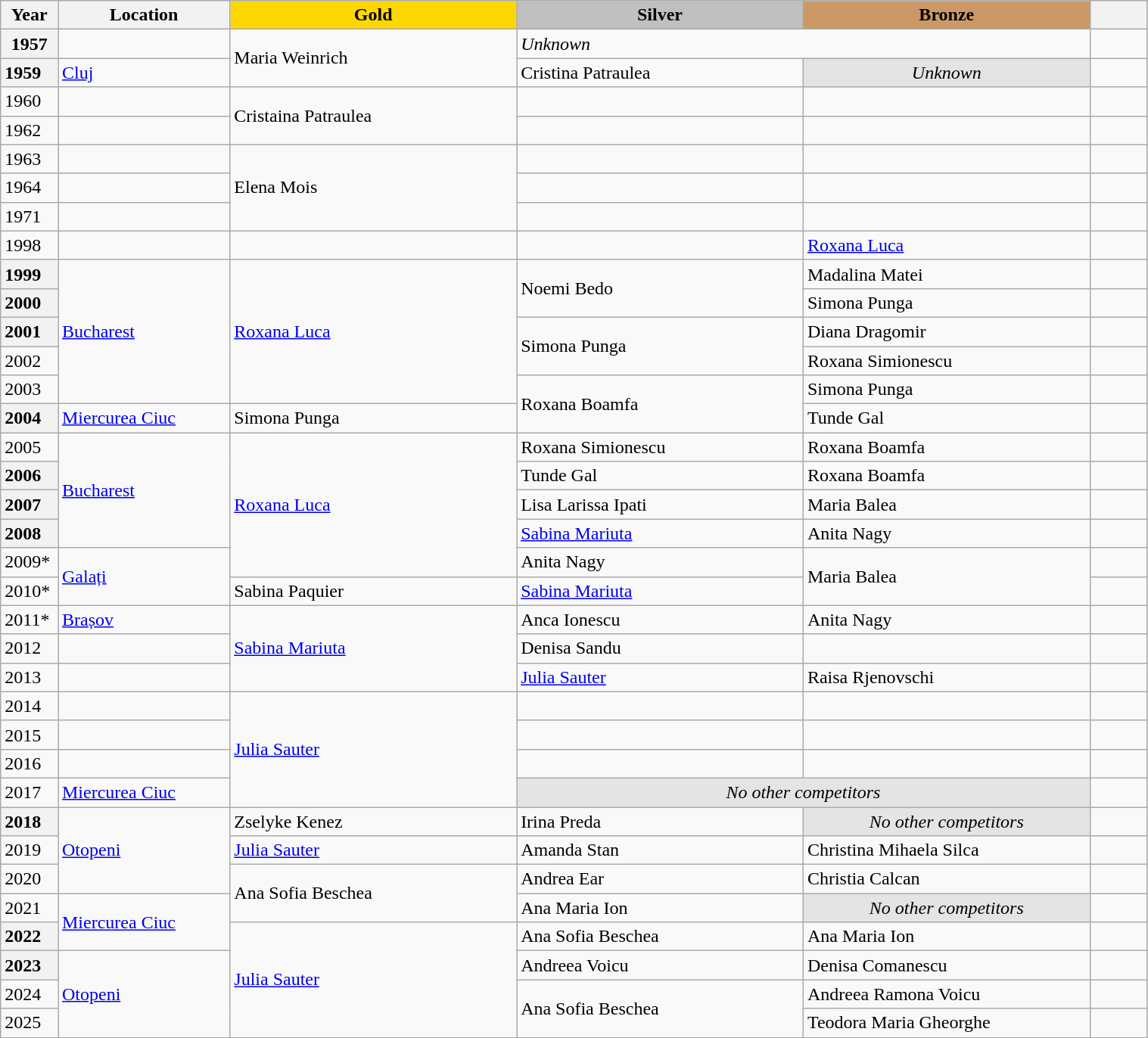<table class="wikitable unsortable" style="text-align:left; width:80%">
<tr>
<th scope="col" style="text-align:center; width:5%">Year</th>
<th scope="col" style="text-align:center; width:15%">Location</th>
<th scope="col" style="text-align:center; width:25%; background:gold">Gold</th>
<th scope="col" style="text-align:center; width:25%; background:silver">Silver</th>
<th scope="col" style="text-align:center; width:25%; background:#c96">Bronze</th>
<th scope="col" style="text-align:center; width:5%"></th>
</tr>
<tr>
<th>1957</th>
<td></td>
<td rowspan="2">Maria Weinrich</td>
<td colspan="2"><em>Unknown</em></td>
<td></td>
</tr>
<tr>
<th scope="row" style="text-align:left">1959</th>
<td><a href='#'>Cluj</a></td>
<td>Cristina Patraulea</td>
<td align="center" bgcolor="e5e4e2"><em>Unknown</em></td>
<td></td>
</tr>
<tr>
<td>1960</td>
<td></td>
<td rowspan="2">Cristaina Patraulea</td>
<td></td>
<td></td>
<td></td>
</tr>
<tr>
<td>1962</td>
<td></td>
<td></td>
<td></td>
<td></td>
</tr>
<tr>
<td>1963</td>
<td></td>
<td rowspan="3">Elena Mois</td>
<td></td>
<td></td>
<td></td>
</tr>
<tr>
<td>1964</td>
<td></td>
<td></td>
<td></td>
<td></td>
</tr>
<tr>
<td>1971</td>
<td></td>
<td></td>
<td></td>
<td></td>
</tr>
<tr>
<td>1998</td>
<td></td>
<td></td>
<td></td>
<td><a href='#'>Roxana Luca</a></td>
<td></td>
</tr>
<tr>
<th scope="row" style="text-align:left">1999</th>
<td rowspan="5"><a href='#'>Bucharest</a></td>
<td rowspan="5"><a href='#'>Roxana Luca</a></td>
<td rowspan="2">Noemi Bedo</td>
<td>Madalina Matei</td>
<td></td>
</tr>
<tr>
<th scope="row" style="text-align:left">2000</th>
<td>Simona Punga</td>
<td></td>
</tr>
<tr>
<th scope="row" style="text-align:left">2001</th>
<td rowspan="2">Simona Punga</td>
<td>Diana Dragomir</td>
<td></td>
</tr>
<tr>
<td>2002</td>
<td>Roxana Simionescu</td>
<td></td>
</tr>
<tr>
<td>2003</td>
<td rowspan="2">Roxana Boamfa</td>
<td>Simona Punga</td>
<td></td>
</tr>
<tr>
<th scope="row" style="text-align:left">2004</th>
<td><a href='#'>Miercurea Ciuc</a></td>
<td>Simona Punga</td>
<td>Tunde Gal</td>
<td></td>
</tr>
<tr>
<td>2005</td>
<td rowspan="4"><a href='#'>Bucharest</a></td>
<td rowspan="5"><a href='#'>Roxana Luca</a></td>
<td>Roxana Simionescu</td>
<td>Roxana Boamfa</td>
<td></td>
</tr>
<tr>
<th scope="row" style="text-align:left">2006</th>
<td>Tunde Gal</td>
<td>Roxana Boamfa</td>
<td></td>
</tr>
<tr>
<th scope="row" style="text-align:left">2007</th>
<td>Lisa Larissa Ipati</td>
<td>Maria Balea</td>
<td></td>
</tr>
<tr>
<th scope="row" style="text-align:left">2008</th>
<td><a href='#'>Sabina Mariuta</a></td>
<td>Anita Nagy</td>
<td></td>
</tr>
<tr>
<td>2009*</td>
<td rowspan="2"><a href='#'>Galați</a></td>
<td>Anita Nagy</td>
<td rowspan="2">Maria Balea</td>
<td></td>
</tr>
<tr>
<td>2010*</td>
<td>Sabina Paquier</td>
<td><a href='#'>Sabina Mariuta</a></td>
<td></td>
</tr>
<tr>
<td>2011*</td>
<td><a href='#'>Brașov</a></td>
<td rowspan="3"><a href='#'>Sabina Mariuta</a></td>
<td>Anca Ionescu</td>
<td>Anita Nagy</td>
<td></td>
</tr>
<tr>
<td>2012</td>
<td></td>
<td>Denisa Sandu</td>
<td></td>
<td></td>
</tr>
<tr>
<td>2013</td>
<td></td>
<td><a href='#'>Julia Sauter</a></td>
<td>Raisa Rjenovschi</td>
<td></td>
</tr>
<tr>
<td>2014</td>
<td></td>
<td rowspan="4"><a href='#'>Julia Sauter</a></td>
<td></td>
<td></td>
<td></td>
</tr>
<tr>
<td>2015</td>
<td></td>
<td></td>
<td></td>
<td></td>
</tr>
<tr>
<td>2016</td>
<td></td>
<td></td>
<td></td>
<td></td>
</tr>
<tr>
<td>2017</td>
<td><a href='#'>Miercurea Ciuc</a></td>
<td colspan="2" align="center" bgcolor="e5e4e2"><em>No other competitors</em></td>
<td></td>
</tr>
<tr>
<th scope="row" style="text-align:left">2018</th>
<td rowspan="3"><a href='#'>Otopeni</a></td>
<td>Zselyke Kenez</td>
<td>Irina Preda</td>
<td align="center" bgcolor="e5e4e2"><em>No other competitors</em></td>
<td></td>
</tr>
<tr>
<td>2019</td>
<td><a href='#'>Julia Sauter</a></td>
<td>Amanda Stan</td>
<td>Christina Mihaela Silca</td>
<td></td>
</tr>
<tr>
<td>2020</td>
<td rowspan="2">Ana Sofia Beschea</td>
<td>Andrea Ear</td>
<td>Christia Calcan</td>
<td></td>
</tr>
<tr>
<td>2021</td>
<td rowspan="2"><a href='#'>Miercurea Ciuc</a></td>
<td>Ana Maria Ion</td>
<td align="center" bgcolor="e5e4e2"><em>No other competitors</em></td>
<td></td>
</tr>
<tr>
<th scope="row" style="text-align:left">2022</th>
<td rowspan="4"><a href='#'>Julia Sauter</a></td>
<td>Ana Sofia Beschea</td>
<td>Ana Maria Ion</td>
<td></td>
</tr>
<tr>
<th scope="row" style="text-align:left">2023</th>
<td rowspan="3"><a href='#'>Otopeni</a></td>
<td>Andreea Voicu</td>
<td>Denisa Comanescu</td>
<td></td>
</tr>
<tr>
<td>2024</td>
<td rowspan="2">Ana Sofia Beschea</td>
<td>Andreea Ramona Voicu</td>
<td></td>
</tr>
<tr>
<td>2025</td>
<td>Teodora Maria Gheorghe</td>
<td></td>
</tr>
</table>
